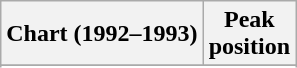<table class="wikitable sortable plainrowheaders" style="text-align:center">
<tr>
<th scope="col">Chart (1992–1993)</th>
<th scope="col">Peak<br>position</th>
</tr>
<tr>
</tr>
<tr>
</tr>
<tr>
</tr>
<tr>
</tr>
<tr>
</tr>
<tr>
</tr>
<tr>
</tr>
</table>
